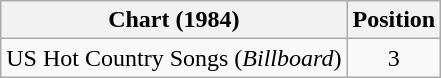<table class="wikitable">
<tr>
<th>Chart (1984)</th>
<th>Position</th>
</tr>
<tr>
<td>US Hot Country Songs (<em>Billboard</em>)</td>
<td align="center">3</td>
</tr>
</table>
